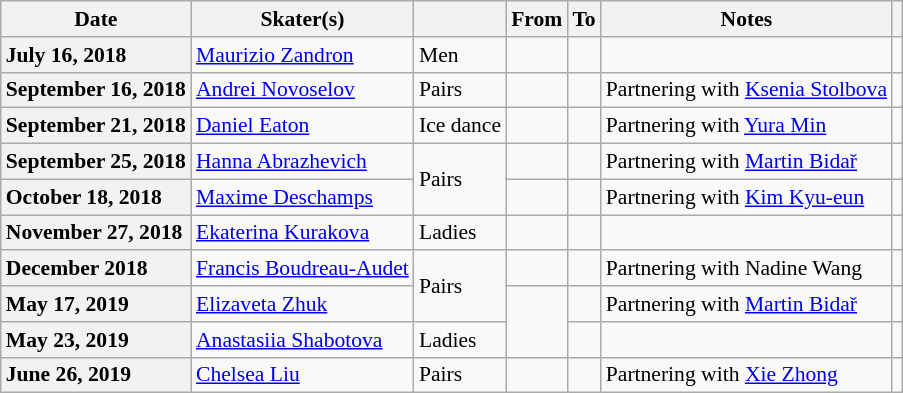<table class="wikitable unsortable" style="text-align:left; font-size:90%">
<tr>
<th scope="col">Date</th>
<th scope="col">Skater(s)</th>
<th scope="col"></th>
<th scope="col">From</th>
<th scope="col">To</th>
<th scope="col">Notes</th>
<th scope="col"></th>
</tr>
<tr>
<th scope="row" style="text-align:left">July 16, 2018</th>
<td><a href='#'>Maurizio Zandron</a></td>
<td>Men</td>
<td></td>
<td></td>
<td></td>
<td></td>
</tr>
<tr>
<th scope="row" style="text-align:left">September 16, 2018</th>
<td><a href='#'>Andrei Novoselov</a></td>
<td>Pairs</td>
<td></td>
<td></td>
<td>Partnering with <a href='#'>Ksenia Stolbova</a></td>
<td></td>
</tr>
<tr>
<th scope="row" style="text-align:left">September 21, 2018</th>
<td><a href='#'>Daniel Eaton</a></td>
<td>Ice dance</td>
<td></td>
<td></td>
<td>Partnering with <a href='#'>Yura Min</a></td>
<td></td>
</tr>
<tr>
<th scope="row" style="text-align:left">September 25, 2018</th>
<td><a href='#'>Hanna Abrazhevich</a></td>
<td rowspan="2">Pairs</td>
<td></td>
<td></td>
<td>Partnering with <a href='#'>Martin Bidař</a></td>
<td></td>
</tr>
<tr>
<th scope="row" style="text-align:left">October 18, 2018</th>
<td><a href='#'>Maxime Deschamps</a></td>
<td></td>
<td></td>
<td>Partnering with <a href='#'>Kim Kyu-eun</a></td>
<td></td>
</tr>
<tr>
<th scope="row" style="text-align:left">November 27, 2018</th>
<td><a href='#'>Ekaterina Kurakova</a></td>
<td>Ladies</td>
<td></td>
<td></td>
<td></td>
<td></td>
</tr>
<tr>
<th scope="row" style="text-align:left">December 2018</th>
<td><a href='#'>Francis Boudreau-Audet</a></td>
<td rowspan="2">Pairs</td>
<td></td>
<td></td>
<td>Partnering with Nadine Wang</td>
<td></td>
</tr>
<tr>
<th scope="row" style="text-align:left">May 17, 2019</th>
<td><a href='#'>Elizaveta Zhuk</a></td>
<td rowspan="2"></td>
<td></td>
<td>Partnering with <a href='#'>Martin Bidař</a></td>
<td></td>
</tr>
<tr>
<th scope="row" style="text-align:left">May 23, 2019</th>
<td><a href='#'>Anastasiia Shabotova</a></td>
<td>Ladies</td>
<td></td>
<td></td>
<td></td>
</tr>
<tr>
<th scope="row" style="text-align:left">June 26, 2019</th>
<td><a href='#'>Chelsea Liu</a></td>
<td>Pairs</td>
<td></td>
<td></td>
<td>Partnering with <a href='#'>Xie Zhong</a></td>
<td></td>
</tr>
</table>
